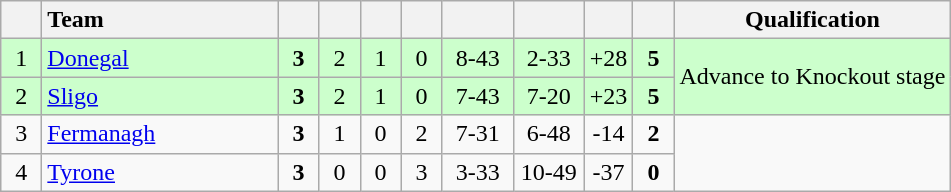<table class="wikitable" style="text-align:center">
<tr>
<th width="20"></th>
<th width="150" style="text-align:left;">Team</th>
<th width="20"></th>
<th width="20"></th>
<th width="20"></th>
<th width="20"></th>
<th width="40"></th>
<th width="40"></th>
<th width="20"></th>
<th width="20"></th>
<th>Qualification</th>
</tr>
<tr style="background:#ccffcc">
<td>1</td>
<td style="text-align:left"> <a href='#'>Donegal</a></td>
<td><strong>3</strong></td>
<td>2</td>
<td>1</td>
<td>0</td>
<td>8-43</td>
<td>2-33</td>
<td>+28</td>
<td><strong>5</strong></td>
<td rowspan="2">Advance to Knockout stage</td>
</tr>
<tr style="background:#ccffcc">
<td>2</td>
<td style="text-align:left"> <a href='#'>Sligo</a></td>
<td><strong>3</strong></td>
<td>2</td>
<td>1</td>
<td>0</td>
<td>7-43</td>
<td>7-20</td>
<td>+23</td>
<td><strong>5</strong></td>
</tr>
<tr>
<td>3</td>
<td style="text-align:left"> <a href='#'>Fermanagh</a></td>
<td><strong>3</strong></td>
<td>1</td>
<td>0</td>
<td>2</td>
<td>7-31</td>
<td>6-48</td>
<td>-14</td>
<td><strong>2</strong></td>
<td rowspan="2"></td>
</tr>
<tr>
<td>4</td>
<td style="text-align:left"> <a href='#'>Tyrone</a></td>
<td><strong>3</strong></td>
<td>0</td>
<td>0</td>
<td>3</td>
<td>3-33</td>
<td>10-49</td>
<td>-37</td>
<td><strong>0</strong></td>
</tr>
</table>
